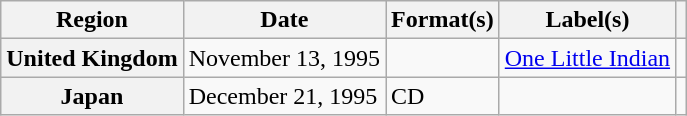<table class="wikitable plainrowheaders">
<tr>
<th scope="col">Region</th>
<th scope="col">Date</th>
<th scope="col">Format(s)</th>
<th scope="col">Label(s)</th>
<th scope="col"></th>
</tr>
<tr>
<th scope="row">United Kingdom</th>
<td>November 13, 1995</td>
<td></td>
<td><a href='#'>One Little Indian</a></td>
<td></td>
</tr>
<tr>
<th scope="row">Japan</th>
<td>December 21, 1995</td>
<td>CD</td>
<td></td>
<td></td>
</tr>
</table>
